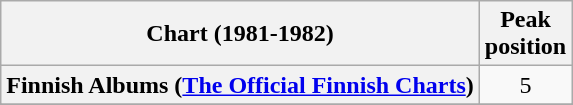<table class="wikitable sortable plainrowheaders" style="text-align:center">
<tr>
<th scope="col">Chart (1981-1982)</th>
<th scope="col">Peak<br>position</th>
</tr>
<tr>
<th scope="row">Finnish Albums (<a href='#'>The Official Finnish Charts</a>)</th>
<td align="center">5</td>
</tr>
<tr>
</tr>
<tr>
</tr>
<tr>
</tr>
<tr>
</tr>
<tr>
</tr>
<tr>
</tr>
</table>
